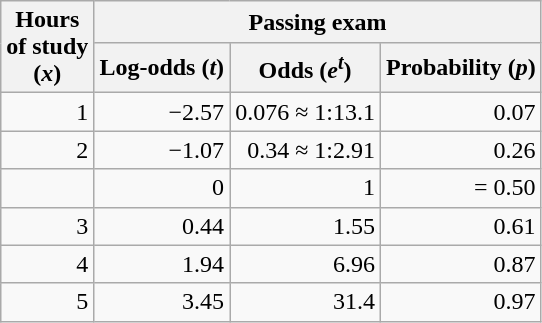<table class="wikitable">
<tr>
<th rowspan="2">Hours<br>of study<br>(<em>x</em>)</th>
<th colspan="3">Passing exam</th>
</tr>
<tr>
<th>Log-odds (<em>t</em>)</th>
<th>Odds (<em>e<sup>t</sup></em>)</th>
<th>Probability (<em>p</em>)</th>
</tr>
<tr style="text-align: right;">
<td>1</td>
<td>−2.57</td>
<td>0.076 ≈ 1:13.1</td>
<td>0.07</td>
</tr>
<tr style="text-align: right;">
<td>2</td>
<td>−1.07</td>
<td>0.34 ≈ 1:2.91</td>
<td>0.26</td>
</tr>
<tr style="text-align: right;">
<td></td>
<td>0</td>
<td>1</td>
<td> = 0.50</td>
</tr>
<tr style="text-align: right;">
<td>3</td>
<td>0.44</td>
<td>1.55</td>
<td>0.61</td>
</tr>
<tr style="text-align: right;">
<td>4</td>
<td>1.94</td>
<td>6.96</td>
<td>0.87</td>
</tr>
<tr style="text-align: right;">
<td>5</td>
<td>3.45</td>
<td>31.4</td>
<td>0.97</td>
</tr>
</table>
